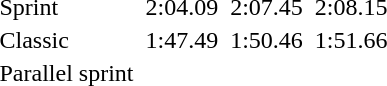<table>
<tr>
<td>Sprint</td>
<td></td>
<td>2:04.09</td>
<td></td>
<td>2:07.45</td>
<td></td>
<td>2:08.15</td>
</tr>
<tr>
<td>Classic</td>
<td></td>
<td>1:47.49</td>
<td></td>
<td>1:50.46</td>
<td></td>
<td>1:51.66</td>
</tr>
<tr>
<td>Parallel sprint</td>
<td colspan="2"></td>
<td colspan="2"></td>
<td colspan="2"></td>
</tr>
</table>
